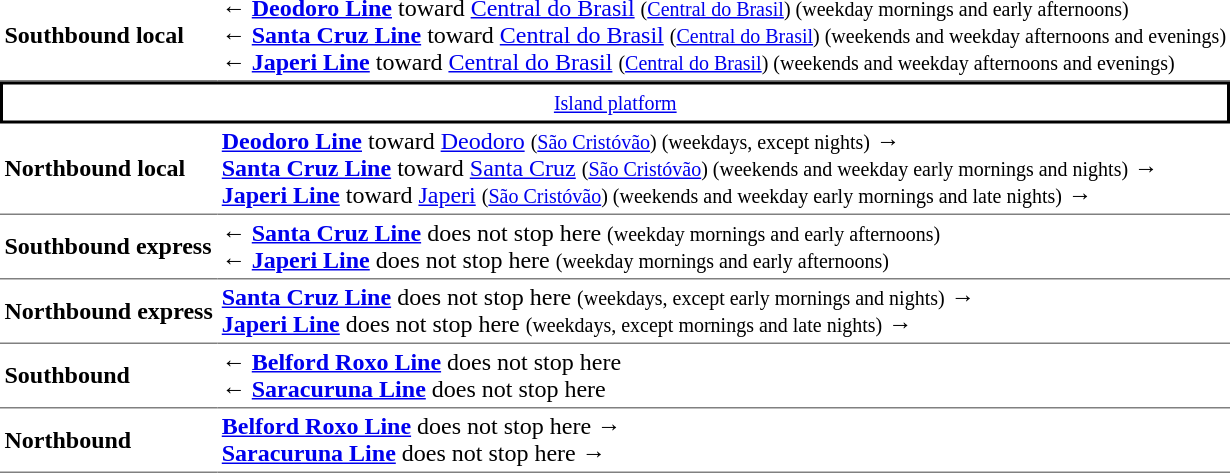<table table border=0 cellspacing=0 cellpadding=3>
<tr>
<td style="border-bottom:solid 1px gray;"><span><strong>Southbound local</strong></span></td>
<td style="border-bottom:solid 1px gray;">← <strong><a href='#'><span>Deodoro Line</span></a></strong> toward <a href='#'>Central do Brasil</a> <small>(<a href='#'>Central do Brasil</a>) (weekday mornings and early afternoons)</small><br>← <strong><a href='#'><span>Santa Cruz Line</span></a></strong> toward <a href='#'>Central do Brasil</a> <small>(<a href='#'>Central do Brasil</a>) (weekends and weekday afternoons and evenings)</small><br>← <strong><a href='#'><span>Japeri Line</span></a></strong> toward <a href='#'>Central do Brasil</a> <small>(<a href='#'>Central do Brasil</a>) (weekends and weekday afternoons and evenings)</small></td>
</tr>
<tr>
<td style="border-top:solid 2px black;border-right:solid 2px black;border-left:solid 2px black;border-bottom:solid 2px black;text-align:center;" colspan=2><small><a href='#'>Island platform</a></small></td>
</tr>
<tr>
<td style="border-bottom:solid 1px gray;"><span><strong>Northbound local</strong></span></td>
<td style="border-bottom:solid 1px gray;"><strong><a href='#'><span>Deodoro Line</span></a></strong> toward <a href='#'>Deodoro</a> <small>(<a href='#'>São Cristóvão</a>) (weekdays, except nights)</small> →<br> <strong><a href='#'><span>Santa Cruz Line</span></a></strong> toward <a href='#'>Santa Cruz</a> <small>(<a href='#'>São Cristóvão</a>) (weekends and weekday early mornings and nights)</small> →<br><strong><a href='#'><span>Japeri Line</span></a></strong> toward <a href='#'>Japeri</a> <small>(<a href='#'>São Cristóvão</a>) (weekends and weekday early mornings and late nights)</small> →</td>
</tr>
<tr>
<td style="border-bottom:solid 1px gray;"><span><strong>Southbound express</strong></span></td>
<td style="border-bottom:solid 1px gray;">← <strong><a href='#'><span>Santa Cruz Line</span></a></strong> does not stop here <small>(weekday mornings and early afternoons)</small><br>← <strong><a href='#'><span>Japeri Line</span></a></strong> does not stop here <small>(weekday mornings and early afternoons)</small></td>
</tr>
<tr>
<td style="border-bottom:solid 1px gray;"><span><strong>Northbound express</strong></span></td>
<td style="border-bottom:solid 1px gray;"><strong><a href='#'><span>Santa Cruz Line</span></a></strong> does not stop here <small>(weekdays, except early mornings and nights)</small> →<br> <strong><a href='#'><span>Japeri Line</span></a></strong> does not stop here <small>(weekdays, except mornings and late nights)</small> →</td>
</tr>
<tr>
<td style="border-bottom:solid 1px gray;"><span><strong>Southbound</strong></span></td>
<td style="border-bottom:solid 1px gray;">← <strong><a href='#'><span>Belford Roxo Line</span></a></strong> does not stop here<br>← <strong><a href='#'><span>Saracuruna Line</span></a></strong> does not stop here</td>
</tr>
<tr>
<td style="border-bottom:solid 1px gray;"><span><strong>Northbound</strong></span></td>
<td style="border-bottom:solid 1px gray;"><strong><a href='#'><span>Belford Roxo Line</span></a></strong> does not stop here →<br><strong><a href='#'><span>Saracuruna Line</span></a></strong> does not stop here →</td>
</tr>
<tr>
</tr>
</table>
